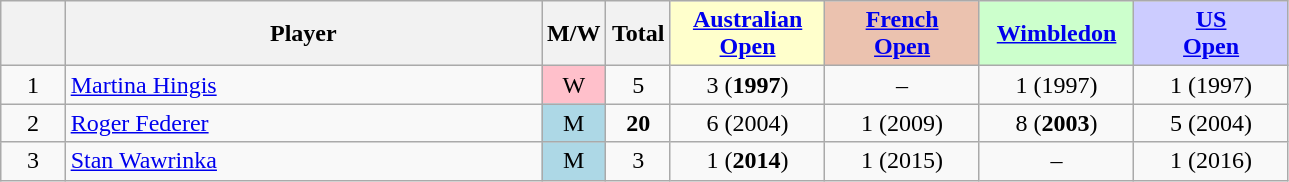<table class="wikitable mw-datatable sortable" style="text-align:center;">
<tr>
<th data-sort-type="number" width="5%"></th>
<th width="37%">Player</th>
<th width="5%">M/W</th>
<th data-sort-type="number" width="5%">Total</th>
<th style="background-color:#FFFFCC;" width="12%" data-sort-type="number"><a href='#'>Australian<br> Open</a></th>
<th style="background-color:#EBC2AF;" width="12%" data-sort-type="number"><a href='#'>French<br> Open</a></th>
<th style="background-color:#CCFFCC;" width="12%" data-sort-type="number"><a href='#'>Wimbledon</a></th>
<th style="background-color:#CCCCFF;" width="12%" data-sort-type="number"><a href='#'>US<br> Open</a></th>
</tr>
<tr>
<td>1</td>
<td style="text-align:left"><a href='#'>Martina Hingis</a></td>
<td style="background-color:pink;">W</td>
<td>5</td>
<td>3 (<strong>1997</strong>)</td>
<td>–</td>
<td>1 (1997)</td>
<td>1 (1997)</td>
</tr>
<tr>
<td>2</td>
<td style="text-align:left"><a href='#'>Roger Federer</a></td>
<td style="background-color:lightblue;">M</td>
<td><strong>20</strong></td>
<td>6 (2004)</td>
<td>1 (2009)</td>
<td>8 (<strong>2003</strong>)</td>
<td>5 (2004)</td>
</tr>
<tr>
<td>3</td>
<td style="text-align:left"><a href='#'>Stan Wawrinka</a></td>
<td style="background-color:lightblue;">M</td>
<td>3</td>
<td>1 (<strong>2014</strong>)</td>
<td>1 (2015)</td>
<td>–</td>
<td>1 (2016)</td>
</tr>
</table>
